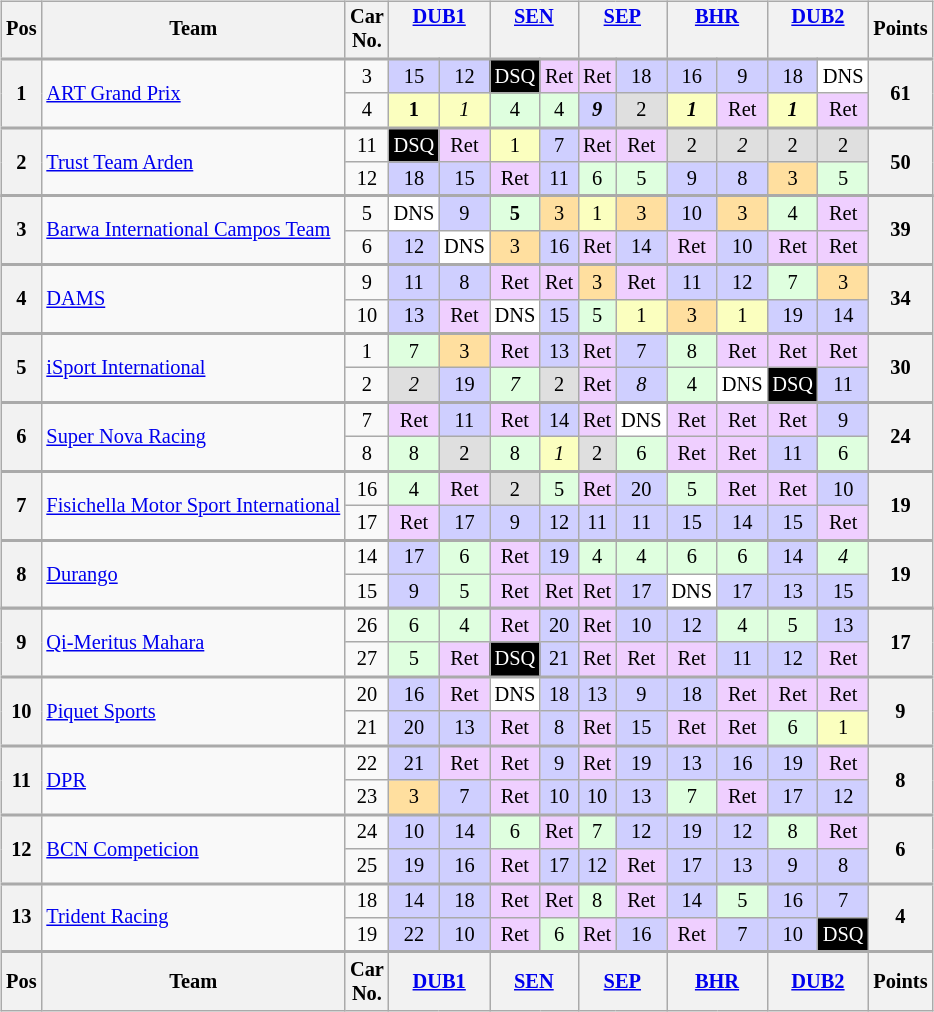<table>
<tr>
<td><br><table class="wikitable" style="font-size: 85%; text-align:center;">
<tr valign="top">
<th valign="middle">Pos</th>
<th valign="middle">Team</th>
<th valign="middle">Car<br>No.</th>
<th colspan=2><a href='#'>DUB1</a><br></th>
<th colspan=2><a href='#'>SEN</a><br></th>
<th colspan=2><a href='#'>SEP</a><br></th>
<th colspan=2><a href='#'>BHR</a><br></th>
<th colspan=2><a href='#'>DUB2</a><br></th>
<th valign="middle">Points</th>
</tr>
<tr style="border-top:2px solid #aaaaaa">
<th rowspan="2">1</th>
<td rowspan="2" align="left"> <a href='#'>ART Grand Prix</a></td>
<td>3</td>
<td style="background:#CFCFFF;">15</td>
<td style="background:#CFCFFF;">12</td>
<td style="background:#000000; color:white">DSQ</td>
<td style="background:#EFCFFF;">Ret</td>
<td style="background:#EFCFFF;">Ret</td>
<td style="background:#CFCFFF;">18</td>
<td style="background:#CFCFFF;">16</td>
<td style="background:#CFCFFF;">9</td>
<td style="background:#CFCFFF;">18</td>
<td style="background:#FFFFFF;">DNS</td>
<th align="right" rowspan="2"><strong>61</strong></th>
</tr>
<tr>
<td>4</td>
<td style="background:#FBFFBF;"><strong>1</strong></td>
<td style="background:#FBFFBF;"><em>1</em></td>
<td style="background:#DFFFDF;">4</td>
<td style="background:#DFFFDF;">4</td>
<td style="background:#CFCFFF;"><strong><em>9</em></strong></td>
<td style="background:#DFDFDF;">2</td>
<td style="background:#FBFFBF;"><strong><em>1</em></strong></td>
<td style="background:#EFCFFF;">Ret</td>
<td style="background:#FBFFBF;"><strong><em>1</em></strong></td>
<td style="background:#EFCFFF;">Ret</td>
</tr>
<tr style="border-top:2px solid #aaaaaa">
<th rowspan="2">2</th>
<td rowspan="2" align="left"> <a href='#'>Trust Team Arden</a></td>
<td>11</td>
<td style="background:#000000; color:white">DSQ</td>
<td style="background:#EFCFFF;">Ret</td>
<td style="background:#FBFFBF;">1</td>
<td style="background:#CFCFFF;">7</td>
<td style="background:#EFCFFF;">Ret</td>
<td style="background:#EFCFFF;">Ret</td>
<td style="background:#DFDFDF;">2</td>
<td style="background:#DFDFDF;"><em>2</em></td>
<td style="background:#DFDFDF;">2</td>
<td style="background:#DFDFDF;">2</td>
<th align="right" rowspan="2"><strong>50</strong></th>
</tr>
<tr>
<td>12</td>
<td style="background:#CFCFFF;">18</td>
<td style="background:#CFCFFF;">15</td>
<td style="background:#EFCFFF;">Ret</td>
<td style="background:#CFCFFF;">11</td>
<td style="background:#DFFFDF;">6</td>
<td style="background:#DFFFDF;">5</td>
<td style="background:#CFCFFF;">9</td>
<td style="background:#CFCFFF;">8</td>
<td style="background:#FFDF9F;">3</td>
<td style="background:#DFFFDF;">5</td>
</tr>
<tr>
</tr>
<tr style="border-top:2px solid #aaaaaa">
<th rowspan="2">3</th>
<td rowspan="2" align="left"> <a href='#'>Barwa International Campos Team</a></td>
<td>5</td>
<td style="background:#FFFFFF;">DNS</td>
<td style="background:#CFCFFF;">9</td>
<td style="background:#DFFFDF;"><strong>5</strong></td>
<td style="background:#FFDF9F;">3</td>
<td style="background:#FBFFBF;">1</td>
<td style="background:#FFDF9F;">3</td>
<td style="background:#CFCFFF;">10</td>
<td style="background:#FFDF9F;">3</td>
<td style="background:#DFFFDF;">4</td>
<td style="background:#EFCFFF;">Ret</td>
<th align="right" rowspan="2"><strong>39</strong></th>
</tr>
<tr>
<td>6</td>
<td style="background:#CFCFFF;">12</td>
<td style="background:#FFFFFF;">DNS</td>
<td style="background:#FFDF9F;">3</td>
<td style="background:#CFCFFF;">16</td>
<td style="background:#EFCFFF;">Ret</td>
<td style="background:#CFCFFF;">14</td>
<td style="background:#EFCFFF;">Ret</td>
<td style="background:#CFCFFF;">10</td>
<td style="background:#EFCFFF;">Ret</td>
<td style="background:#EFCFFF;">Ret</td>
</tr>
<tr style="border-top:2px solid #aaaaaa">
<th rowspan="2">4</th>
<td rowspan="2" align="left"> <a href='#'>DAMS</a></td>
<td>9</td>
<td style="background:#CFCFFF;">11</td>
<td style="background:#CFCFFF;">8</td>
<td style="background:#EFCFFF;">Ret</td>
<td style="background:#EFCFFF;">Ret</td>
<td style="background:#FFDF9F;">3</td>
<td style="background:#EFCFFF;">Ret</td>
<td style="background:#CFCFFF;">11</td>
<td style="background:#CFCFFF;">12</td>
<td style="background:#DFFFDF;">7</td>
<td style="background:#FFDF9F;">3</td>
<th align="right" rowspan="2"><strong>34</strong></th>
</tr>
<tr>
<td>10</td>
<td style="background:#CFCFFF;">13</td>
<td style="background:#EFCFFF;">Ret</td>
<td style="background:#FFFFFF;">DNS</td>
<td style="background:#CFCFFF;">15</td>
<td style="background:#DFFFDF;">5</td>
<td style="background:#FBFFBF;">1</td>
<td style="background:#FFDF9F;">3</td>
<td style="background:#FBFFBF;">1</td>
<td style="background:#CFCFFF;">19</td>
<td style="background:#CFCFFF;">14</td>
</tr>
<tr style="border-top:2px solid #aaaaaa">
<th rowspan="2">5</th>
<td rowspan="2" align="left"> <a href='#'>iSport International</a></td>
<td>1</td>
<td style="background:#DFFFDF;">7</td>
<td style="background:#FFDF9F;">3</td>
<td style="background:#EFCFFF;">Ret</td>
<td style="background:#CFCFFF;">13</td>
<td style="background:#EFCFFF;">Ret</td>
<td style="background:#CFCFFF;">7</td>
<td style="background:#DFFFDF;">8</td>
<td style="background:#EFCFFF;">Ret</td>
<td style="background:#EFCFFF;">Ret</td>
<td style="background:#EFCFFF;">Ret</td>
<th align="right" rowspan="2"><strong>30</strong></th>
</tr>
<tr>
<td>2</td>
<td style="background:#DFDFDF;"><em>2</em></td>
<td style="background:#CFCFFF;">19</td>
<td style="background:#DFFFDF;"><em>7</em></td>
<td style="background:#DFDFDF;">2</td>
<td style="background:#EFCFFF;">Ret</td>
<td style="background:#CFCFFF;"><em>8</em></td>
<td style="background:#DFFFDF;">4</td>
<td style="background:#FFFFFF;">DNS</td>
<td style="background:#000000; color:white">DSQ</td>
<td style="background:#CFCFFF;">11</td>
</tr>
<tr style="border-top:2px solid #aaaaaa">
<th rowspan="2">6</th>
<td rowspan="2" align="left"> <a href='#'>Super Nova Racing</a></td>
<td>7</td>
<td style="background:#EFCFFF;">Ret</td>
<td style="background:#CFCFFF;">11</td>
<td style="background:#EFCFFF;">Ret</td>
<td style="background:#CFCFFF;">14</td>
<td style="background:#EFCFFF;">Ret</td>
<td style="background:#FFFFFF;">DNS</td>
<td style="background:#EFCFFF;">Ret</td>
<td style="background:#EFCFFF;">Ret</td>
<td style="background:#EFCFFF;">Ret</td>
<td style="background:#CFCFFF;">9</td>
<th align="right" rowspan="2"><strong>24</strong></th>
</tr>
<tr>
<td>8</td>
<td style="background:#DFFFDF;">8</td>
<td style="background:#DFDFDF;">2</td>
<td style="background:#DFFFDF;">8</td>
<td style="background:#FBFFBF;"><em>1</em></td>
<td style="background:#DFDFDF;">2</td>
<td style="background:#DFFFDF;">6</td>
<td style="background:#EFCFFF;">Ret</td>
<td style="background:#EFCFFF;">Ret</td>
<td style="background:#CFCFFF;">11</td>
<td style="background:#DFFFDF;">6</td>
</tr>
<tr style="border-top:2px solid #aaaaaa">
<th rowspan="2">7</th>
<td rowspan="2" align="left" nowrap> <a href='#'>Fisichella Motor Sport International</a></td>
<td>16</td>
<td style="background:#DFFFDF;">4</td>
<td style="background:#EFCFFF;">Ret</td>
<td style="background:#DFDFDF;">2</td>
<td style="background:#DFFFDF;">5</td>
<td style="background:#EFCFFF;">Ret</td>
<td style="background:#CFCFFF;">20</td>
<td style="background:#DFFFDF;">5</td>
<td style="background:#EFCFFF;">Ret</td>
<td style="background:#EFCFFF;">Ret</td>
<td style="background:#CFCFFF;">10</td>
<th align="right" rowspan="2"><strong>19</strong></th>
</tr>
<tr>
<td>17</td>
<td style="background:#EFCFFF;">Ret</td>
<td style="background:#CFCFFF;">17</td>
<td style="background:#CFCFFF;">9</td>
<td style="background:#CFCFFF;">12</td>
<td style="background:#CFCFFF;">11</td>
<td style="background:#CFCFFF;">11</td>
<td style="background:#CFCFFF;">15</td>
<td style="background:#CFCFFF;">14</td>
<td style="background:#CFCFFF;">15</td>
<td style="background:#EFCFFF;">Ret</td>
</tr>
<tr style="border-top:2px solid #aaaaaa">
<th rowspan="2">8</th>
<td rowspan="2" align="left"> <a href='#'>Durango</a></td>
<td>14</td>
<td style="background:#CFCFFF;">17</td>
<td style="background:#DFFFDF;">6</td>
<td style="background:#EFCFFF;">Ret</td>
<td style="background:#CFCFFF;">19</td>
<td style="background:#DFFFDF;">4</td>
<td style="background:#DFFFDF;">4</td>
<td style="background:#DFFFDF;">6</td>
<td style="background:#DFFFDF;">6</td>
<td style="background:#CFCFFF;">14</td>
<td style="background:#DFFFDF;"><em>4</em></td>
<th align="right" rowspan="2"><strong>19</strong></th>
</tr>
<tr>
<td>15</td>
<td style="background:#CFCFFF;">9</td>
<td style="background:#DFFFDF;">5</td>
<td style="background:#EFCFFF;">Ret</td>
<td style="background:#EFCFFF;">Ret</td>
<td style="background:#EFCFFF;">Ret</td>
<td style="background:#CFCFFF;">17</td>
<td style="background:#FFFFFF;">DNS</td>
<td style="background:#CFCFFF;">17</td>
<td style="background:#CFCFFF;">13</td>
<td style="background:#CFCFFF;">15</td>
</tr>
<tr>
</tr>
<tr style="border-top:2px solid #aaaaaa">
<th rowspan="2">9</th>
<td rowspan="2" align="left"> <a href='#'>Qi-Meritus Mahara</a></td>
<td>26</td>
<td style="background:#DFFFDF;">6</td>
<td style="background:#DFFFDF;">4</td>
<td style="background:#EFCFFF;">Ret</td>
<td style="background:#CFCFFF;">20</td>
<td style="background:#EFCFFF;">Ret</td>
<td style="background:#CFCFFF;">10</td>
<td style="background:#CFCFFF;">12</td>
<td style="background:#DFFFDF;">4</td>
<td style="background:#DFFFDF;">5</td>
<td style="background:#CFCFFF;">13</td>
<th align="right" rowspan="2"><strong>17</strong></th>
</tr>
<tr>
<td>27</td>
<td style="background:#DFFFDF;">5</td>
<td style="background:#EFCFFF;">Ret</td>
<td style="background:#000000; color:white">DSQ</td>
<td style="background:#CFCFFF;">21</td>
<td style="background:#EFCFFF;">Ret</td>
<td style="background:#EFCFFF;">Ret</td>
<td style="background:#EFCFFF;">Ret</td>
<td style="background:#CFCFFF;">11</td>
<td style="background:#CFCFFF;">12</td>
<td style="background:#EFCFFF;">Ret</td>
</tr>
<tr style="border-top:2px solid #aaaaaa">
<th rowspan="2">10</th>
<td rowspan="2" align="left"> <a href='#'>Piquet Sports</a></td>
<td>20</td>
<td style="background:#CFCFFF;">16</td>
<td style="background:#EFCFFF;">Ret</td>
<td style="background:#FFFFFF;">DNS</td>
<td style="background:#CFCFFF;">18</td>
<td style="background:#CFCFFF;">13</td>
<td style="background:#CFCFFF;">9</td>
<td style="background:#CFCFFF;">18</td>
<td style="background:#EFCFFF;">Ret</td>
<td style="background:#EFCFFF;">Ret</td>
<td style="background:#EFCFFF;">Ret</td>
<th align="right" rowspan="2"><strong>9</strong></th>
</tr>
<tr>
<td>21</td>
<td style="background:#CFCFFF;">20</td>
<td style="background:#CFCFFF;">13</td>
<td style="background:#EFCFFF;">Ret</td>
<td style="background:#CFCFFF;">8</td>
<td style="background:#EFCFFF;">Ret</td>
<td style="background:#CFCFFF;">15</td>
<td style="background:#EFCFFF;">Ret</td>
<td style="background:#EFCFFF;">Ret</td>
<td style="background:#DFFFDF;">6</td>
<td style="background:#FBFFBF;">1</td>
</tr>
<tr style="border-top:2px solid #aaaaaa">
<th rowspan="2">11</th>
<td rowspan="2" align="left"> <a href='#'>DPR</a></td>
<td>22</td>
<td style="background:#CFCFFF;">21</td>
<td style="background:#EFCFFF;">Ret</td>
<td style="background:#EFCFFF;">Ret</td>
<td style="background:#CFCFFF;">9</td>
<td style="background:#EFCFFF;">Ret</td>
<td style="background:#CFCFFF;">19</td>
<td style="background:#CFCFFF;">13</td>
<td style="background:#CFCFFF;">16</td>
<td style="background:#CFCFFF;">19</td>
<td style="background:#EFCFFF;">Ret</td>
<th align="right" rowspan="2"><strong>8</strong></th>
</tr>
<tr>
<td>23</td>
<td style="background:#ffdf9f;">3</td>
<td style="background:#cfcfff;">7</td>
<td style="background:#EFCFFF;">Ret</td>
<td style="background:#CFCFFF;">10</td>
<td style="background:#CFCFFF;">10</td>
<td style="background:#CFCFFF;">13</td>
<td style="background:#DFFFDF;">7</td>
<td style="background:#EFCFFF;">Ret</td>
<td style="background:#CFCFFF;">17</td>
<td style="background:#CFCFFF;">12</td>
</tr>
<tr style="border-top:2px solid #aaaaaa">
<th rowspan="2">12</th>
<td rowspan="2" align="left"> <a href='#'>BCN Competicion</a></td>
<td>24</td>
<td style="background:#CFCFFF;">10</td>
<td style="background:#CFCFFF;">14</td>
<td style="background:#DFFFDF;">6</td>
<td style="background:#EFCFFF;">Ret</td>
<td style="background:#DFFFDF;">7</td>
<td style="background:#CFCFFF;">12</td>
<td style="background:#CFCFFF;">19</td>
<td style="background:#CFCFFF;">12</td>
<td style="background:#DFFFDF;">8</td>
<td style="background:#EFCFFF;">Ret</td>
<th align="right" rowspan="2"><strong>6</strong></th>
</tr>
<tr>
<td>25</td>
<td style="background:#CFCFFF;">19</td>
<td style="background:#CFCFFF;">16</td>
<td style="background:#EFCFFF;">Ret</td>
<td style="background:#CFCFFF;">17</td>
<td style="background:#CFCFFF;">12</td>
<td style="background:#EFCFFF;">Ret</td>
<td style="background:#CFCFFF;">17</td>
<td style="background:#CFCFFF;">13</td>
<td style="background:#CFCFFF;">9</td>
<td style="background:#CFCFFF;">8</td>
</tr>
<tr style="border-top:2px solid #aaaaaa">
<th rowspan="2">13</th>
<td rowspan="2" align="left"> <a href='#'>Trident Racing</a></td>
<td>18</td>
<td style="background:#CFCFFF;">14</td>
<td style="background:#CFCFFF;">18</td>
<td style="background:#EFCFFF;">Ret</td>
<td style="background:#EFCFFF;">Ret</td>
<td style="background:#DFFFDF;">8</td>
<td style="background:#EFCFFF;">Ret</td>
<td style="background:#CFCFFF;">14</td>
<td style="background:#DFFFDF;">5</td>
<td style="background:#CFCFFF;">16</td>
<td style="background:#CFCFFF;">7</td>
<th align="right" rowspan="2"><strong>4</strong></th>
</tr>
<tr>
<td>19</td>
<td style="background:#CFCFFF;">22</td>
<td style="background:#CFCFFF;">10</td>
<td style="background:#EFCFFF;">Ret</td>
<td style="background:#DFFFDF;">6</td>
<td style="background:#EFCFFF;">Ret</td>
<td style="background:#CFCFFF;">16</td>
<td style="background:#EFCFFF;">Ret</td>
<td style="background:#CFCFFF;">7</td>
<td style="background:#CFCFFF;">10</td>
<td style="background:#000000; color:white">DSQ</td>
</tr>
<tr style="border-top:2px solid #aaaaaa">
<th valign="middle">Pos</th>
<th valign="middle">Team</th>
<th valign="middle">Car<br>No.</th>
<th colspan=2><a href='#'>DUB1</a><br></th>
<th colspan=2><a href='#'>SEN</a><br></th>
<th colspan=2><a href='#'>SEP</a><br></th>
<th colspan=2><a href='#'>BHR</a><br></th>
<th colspan=2><a href='#'>DUB2</a><br></th>
<th valign="middle">Points</th>
</tr>
</table>
</td>
<td valign="top"><br></td>
</tr>
</table>
